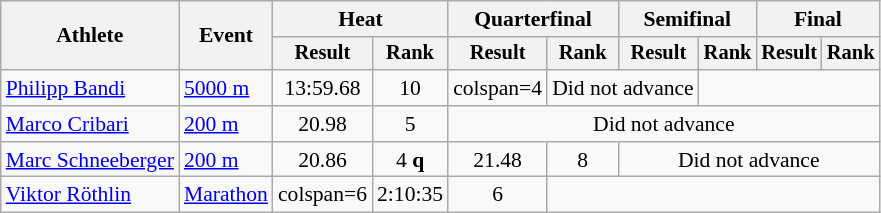<table class=wikitable style="font-size:90%">
<tr>
<th rowspan="2">Athlete</th>
<th rowspan="2">Event</th>
<th colspan="2">Heat</th>
<th colspan="2">Quarterfinal</th>
<th colspan="2">Semifinal</th>
<th colspan="2">Final</th>
</tr>
<tr style="font-size:95%">
<th>Result</th>
<th>Rank</th>
<th>Result</th>
<th>Rank</th>
<th>Result</th>
<th>Rank</th>
<th>Result</th>
<th>Rank</th>
</tr>
<tr align=center>
<td align=left><a href='#'>Philipp Bandi</a></td>
<td align=left><a href='#'>5000 m</a></td>
<td>13:59.68</td>
<td>10</td>
<td>colspan=4 </td>
<td colspan=2>Did not advance</td>
</tr>
<tr align=center>
<td align=left><a href='#'>Marco Cribari</a></td>
<td align=left><a href='#'>200 m</a></td>
<td>20.98</td>
<td>5</td>
<td colspan=6>Did not advance</td>
</tr>
<tr align=center>
<td align=left><a href='#'>Marc Schneeberger</a></td>
<td align=left><a href='#'>200 m</a></td>
<td>20.86</td>
<td>4 <strong>q</strong></td>
<td>21.48</td>
<td>8</td>
<td colspan=4>Did not advance</td>
</tr>
<tr align=center>
<td align=left><a href='#'>Viktor Röthlin</a></td>
<td align=left><a href='#'>Marathon</a></td>
<td>colspan=6 </td>
<td>2:10:35</td>
<td>6</td>
</tr>
</table>
